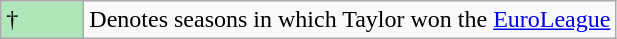<table class="wikitable">
<tr>
<td style="background:#AFE6BA; width:3em;">†</td>
<td>Denotes seasons in which Taylor won the <a href='#'>EuroLeague</a></td>
</tr>
</table>
